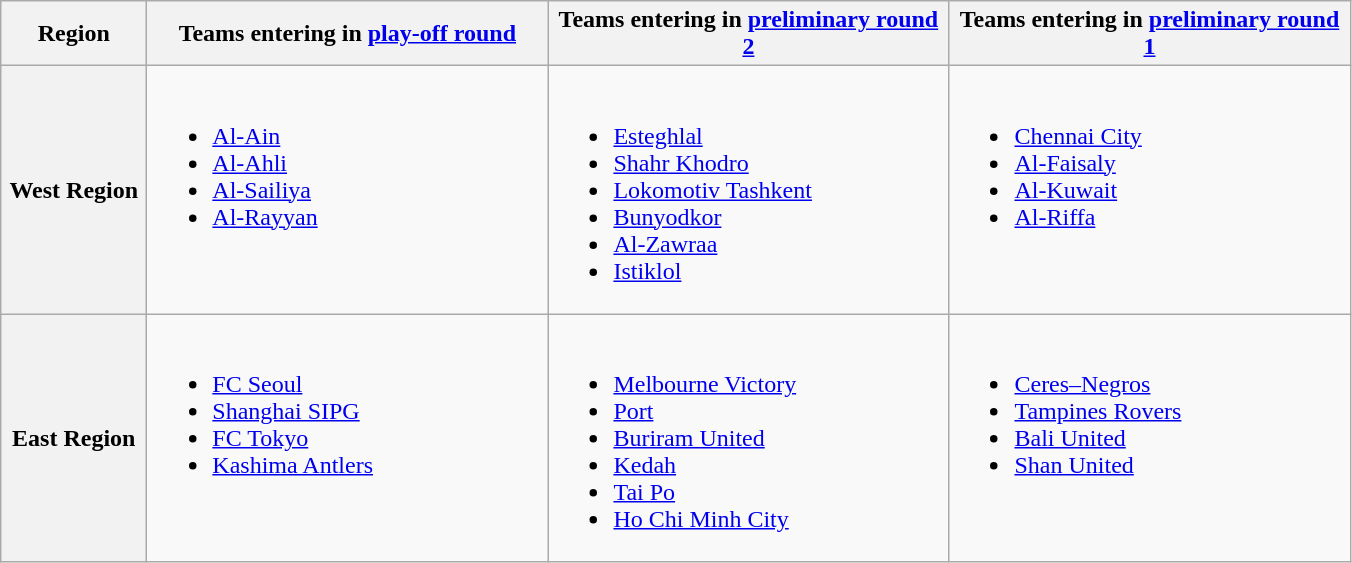<table class="wikitable">
<tr>
<th width=90>Region</th>
<th width=260>Teams entering in <a href='#'>play-off round</a></th>
<th width=260>Teams entering in <a href='#'>preliminary round 2</a></th>
<th width=260>Teams entering in <a href='#'>preliminary round 1</a></th>
</tr>
<tr>
<th>West Region</th>
<td valign=top><br><ul><li> <a href='#'>Al-Ain</a></li><li> <a href='#'>Al-Ahli</a></li><li> <a href='#'>Al-Sailiya</a></li><li> <a href='#'>Al-Rayyan</a></li></ul></td>
<td valign=top><br><ul><li> <a href='#'>Esteghlal</a></li><li> <a href='#'>Shahr Khodro</a></li><li> <a href='#'>Lokomotiv Tashkent</a></li><li> <a href='#'>Bunyodkor</a></li><li> <a href='#'>Al-Zawraa</a></li><li> <a href='#'>Istiklol</a></li></ul></td>
<td valign=top><br><ul><li> <a href='#'>Chennai City</a></li><li> <a href='#'>Al-Faisaly</a></li><li> <a href='#'>Al-Kuwait</a></li><li> <a href='#'>Al-Riffa</a></li></ul></td>
</tr>
<tr>
<th>East Region</th>
<td valign=top><br><ul><li> <a href='#'>FC Seoul</a></li><li> <a href='#'>Shanghai SIPG</a></li><li> <a href='#'>FC Tokyo</a></li><li> <a href='#'>Kashima Antlers</a></li></ul></td>
<td valign=top><br><ul><li> <a href='#'>Melbourne Victory</a></li><li> <a href='#'>Port</a></li><li> <a href='#'>Buriram United</a></li><li> <a href='#'>Kedah</a></li><li> <a href='#'>Tai Po</a></li><li> <a href='#'>Ho Chi Minh City</a></li></ul></td>
<td valign=top><br><ul><li> <a href='#'>Ceres–Negros</a></li><li> <a href='#'>Tampines Rovers</a></li><li> <a href='#'>Bali United</a></li><li> <a href='#'>Shan United</a></li></ul></td>
</tr>
</table>
